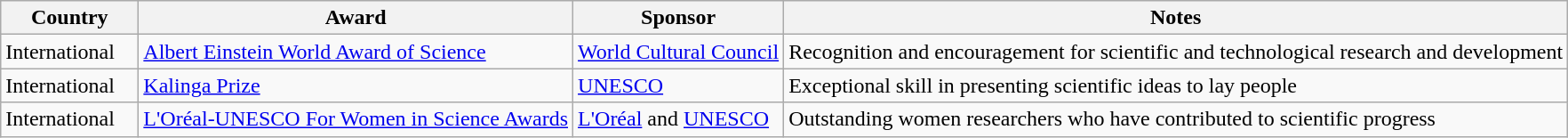<table class="wikitable sortable">
<tr>
<th style="width:6em;">Country</th>
<th>Award</th>
<th>Sponsor</th>
<th>Notes</th>
</tr>
<tr>
<td>International</td>
<td><a href='#'>Albert Einstein World Award of Science</a></td>
<td><a href='#'>World Cultural Council</a></td>
<td>Recognition and encouragement for scientific and technological research and development</td>
</tr>
<tr>
<td>International</td>
<td><a href='#'>Kalinga Prize</a></td>
<td><a href='#'>UNESCO</a></td>
<td>Exceptional skill in presenting scientific ideas to lay people</td>
</tr>
<tr>
<td>International</td>
<td><a href='#'>L'Oréal-UNESCO For Women in Science Awards</a></td>
<td><a href='#'>L'Oréal</a> and <a href='#'>UNESCO</a></td>
<td>Outstanding women researchers who have contributed to scientific progress</td>
</tr>
</table>
